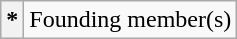<table class="wikitable">
<tr>
<th>*</th>
<td>Founding member(s)</td>
</tr>
</table>
